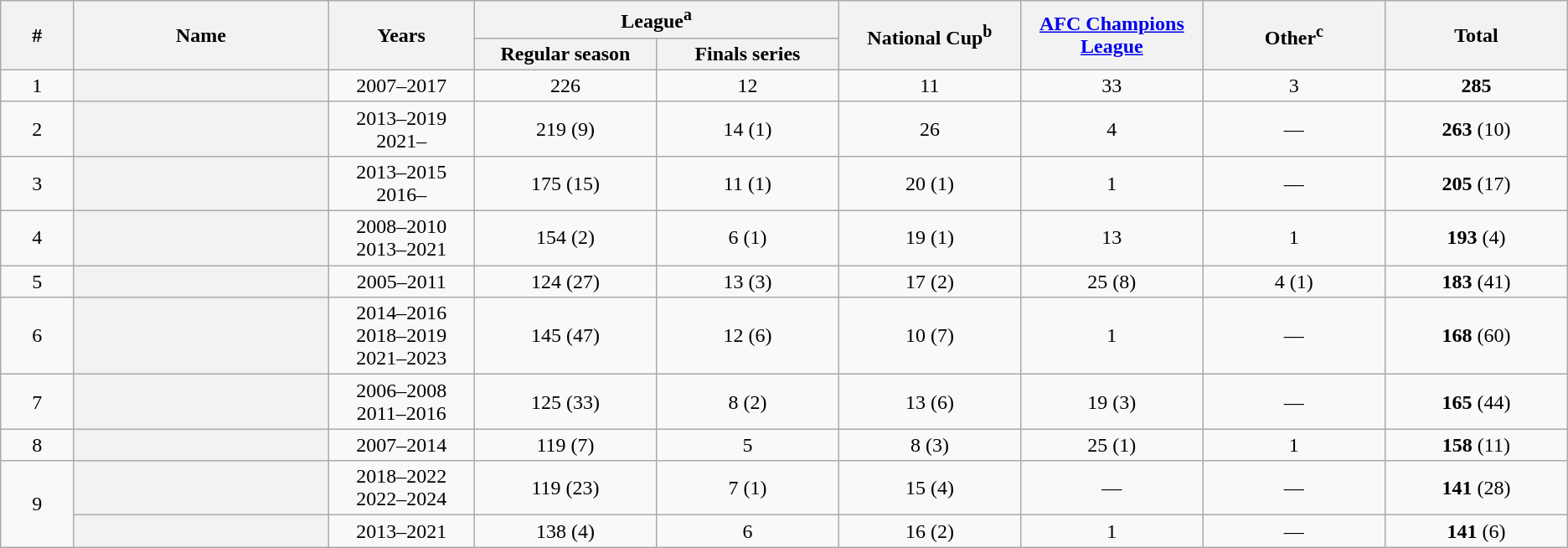<table class="sortable wikitable plainrowheaders"  style="text-align: center;">
<tr>
<th rowspan="2" scope="col" style="width:4%;">#</th>
<th rowspan="2" scope="col" style="width:14%;">Name</th>
<th rowspan="2" scope="col" style="width:8%;">Years</th>
<th colspan="2" scope="col" style="width:10%;">League<sup>a</sup></th>
<th rowspan="2" scope="col" style="width:10%;">National Cup<sup>b</sup></th>
<th rowspan="2" scope="col" style="width:10%;"><a href='#'>AFC Champions League</a></th>
<th rowspan="2" scope="col" style="width:10%;">Other<sup>c</sup></th>
<th rowspan="2" scope="col" style="width:10%;">Total</th>
</tr>
<tr>
<th scope="col" style="width:10%;">Regular season</th>
<th scope="col" style="width:10%;">Finals series</th>
</tr>
<tr>
<td>1</td>
<th scope="row"> </th>
<td>2007–2017</td>
<td>226</td>
<td>12</td>
<td>11</td>
<td>33</td>
<td>3</td>
<td><strong>285</strong></td>
</tr>
<tr>
<td>2</td>
<th scope="row"> <strong> </strong></th>
<td>2013–2019<br>2021–</td>
<td>219 (9)</td>
<td>14 (1)</td>
<td>26</td>
<td>4</td>
<td>—</td>
<td><strong>263</strong> (10)</td>
</tr>
<tr>
<td>3</td>
<th scope="row"> <strong></strong></th>
<td>2013–2015<br>2016–</td>
<td>175 (15)</td>
<td>11 (1)</td>
<td>20 (1)</td>
<td>1</td>
<td>—</td>
<td><strong>205</strong> (17)</td>
</tr>
<tr>
<td>4</td>
<th scope="row"> </th>
<td>2008–2010<br>2013–2021</td>
<td>154 (2)</td>
<td>6 (1)</td>
<td>19 (1)</td>
<td>13</td>
<td>1</td>
<td><strong>193</strong> (4)</td>
</tr>
<tr>
<td>5</td>
<th scope="row"> </th>
<td>2005–2011</td>
<td>124 (27)</td>
<td>13 (3)</td>
<td>17 (2)</td>
<td>25 (8)</td>
<td>4 (1)</td>
<td><strong>183</strong> (41)</td>
</tr>
<tr>
<td>6</td>
<th scope="row"> </th>
<td>2014–2016<br>2018–2019<br>2021–2023</td>
<td>145 (47)</td>
<td>12 (6)</td>
<td>10 (7)</td>
<td>1</td>
<td>—</td>
<td><strong>168</strong> (60)</td>
</tr>
<tr>
<td>7</td>
<th scope="row"> </th>
<td>2006–2008<br>2011–2016</td>
<td>125 (33)</td>
<td>8 (2)</td>
<td>13 (6)</td>
<td>19 (3)</td>
<td>—</td>
<td><strong>165</strong> (44)</td>
</tr>
<tr>
<td>8</td>
<th scope="row"> </th>
<td>2007–2014</td>
<td>119 (7)</td>
<td>5</td>
<td>8 (3)</td>
<td>25 (1)</td>
<td>1</td>
<td><strong>158</strong> (11)</td>
</tr>
<tr>
<td rowspan="2">9</td>
<th scope="row"> </th>
<td>2018–2022<br>2022–2024</td>
<td>119 (23)</td>
<td>7 (1)</td>
<td>15 (4)</td>
<td>—</td>
<td>—</td>
<td><strong>141</strong> (28)</td>
</tr>
<tr>
<th scope="row"> </th>
<td>2013–2021</td>
<td>138 (4)</td>
<td>6</td>
<td>16 (2)</td>
<td>1</td>
<td>—</td>
<td><strong>141</strong> (6)</td>
</tr>
</table>
